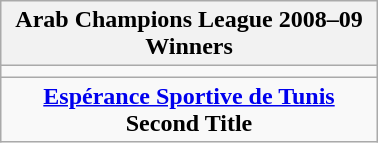<table class="wikitable" style="text-align: center; margin: 0 auto; width: 20%">
<tr>
<th>Arab Champions League 2008–09<br>Winners</th>
</tr>
<tr>
<td></td>
</tr>
<tr>
<td><strong><a href='#'>Espérance Sportive de Tunis</a></strong><br><strong>Second Title</strong></td>
</tr>
</table>
